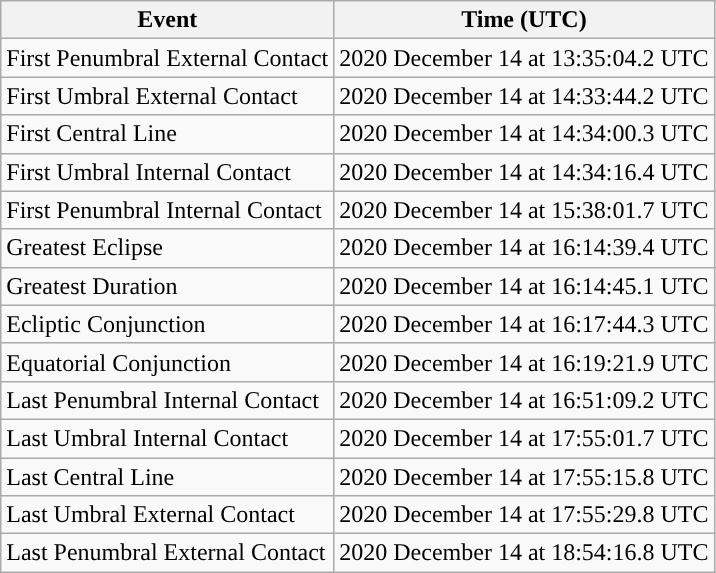<table class="wikitable">
<tr>
<th>Event</th>
<th>Time (UTC)</th>
</tr>
<tr>
<td>First Penumbral External Contact</td>
<td>2020 December 14 at 13:35:04.2 UTC</td>
</tr>
<tr>
<td>First Umbral External Contact</td>
<td>2020 December 14 at 14:33:44.2 UTC</td>
</tr>
<tr>
<td>First Central Line</td>
<td>2020 December 14 at 14:34:00.3 UTC</td>
</tr>
<tr>
<td>First Umbral Internal Contact</td>
<td>2020 December 14 at 14:34:16.4 UTC</td>
</tr>
<tr>
<td>First Penumbral Internal Contact</td>
<td>2020 December 14 at 15:38:01.7 UTC</td>
</tr>
<tr>
<td>Greatest Eclipse</td>
<td>2020 December 14 at 16:14:39.4 UTC</td>
</tr>
<tr>
<td>Greatest Duration</td>
<td>2020 December 14 at 16:14:45.1 UTC</td>
</tr>
<tr>
<td>Ecliptic Conjunction</td>
<td>2020 December 14 at 16:17:44.3 UTC</td>
</tr>
<tr>
<td>Equatorial Conjunction</td>
<td>2020 December 14 at 16:19:21.9 UTC</td>
</tr>
<tr>
<td>Last Penumbral Internal Contact</td>
<td>2020 December 14 at 16:51:09.2 UTC</td>
</tr>
<tr>
<td>Last Umbral Internal Contact</td>
<td>2020 December 14 at 17:55:01.7 UTC</td>
</tr>
<tr>
<td>Last Central Line</td>
<td>2020 December 14 at 17:55:15.8 UTC</td>
</tr>
<tr>
<td>Last Umbral External Contact</td>
<td>2020 December 14 at 17:55:29.8 UTC</td>
</tr>
<tr>
<td>Last Penumbral External Contact</td>
<td>2020 December 14 at 18:54:16.8 UTC</td>
</tr>
</table>
